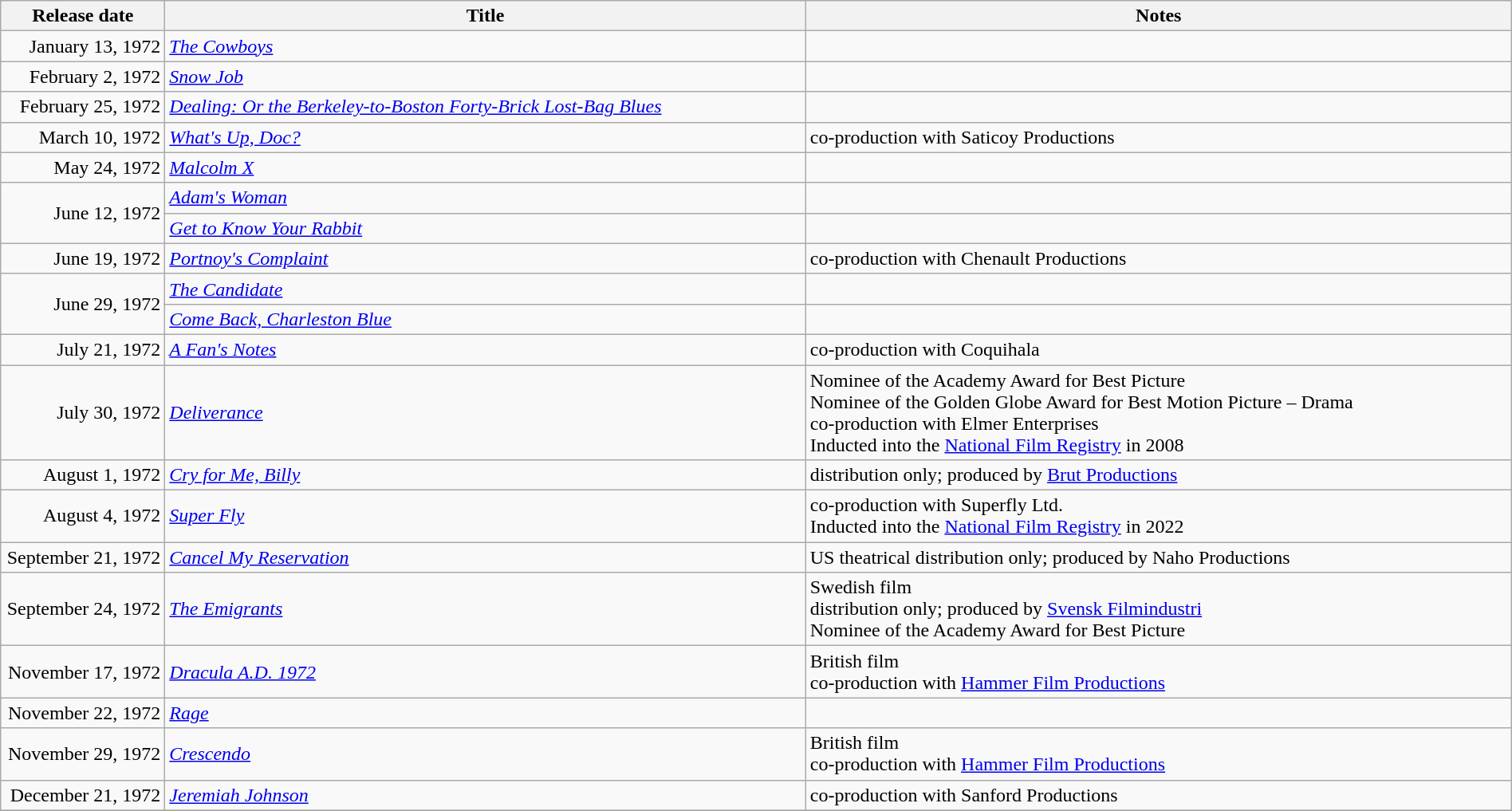<table class="wikitable sortable" style="width:100%;">
<tr>
<th scope="col" style="width:130px;">Release date</th>
<th>Title</th>
<th>Notes</th>
</tr>
<tr>
<td style="text-align:right;">January 13, 1972</td>
<td><em><a href='#'>The Cowboys</a></em></td>
<td></td>
</tr>
<tr>
<td style="text-align:right;">February 2, 1972</td>
<td><em><a href='#'>Snow Job</a></em></td>
<td></td>
</tr>
<tr>
<td style="text-align:right;">February 25, 1972</td>
<td><em><a href='#'>Dealing: Or the Berkeley-to-Boston Forty-Brick Lost-Bag Blues</a></em></td>
<td></td>
</tr>
<tr>
<td style="text-align:right;">March 10, 1972</td>
<td><em><a href='#'>What's Up, Doc?</a></em></td>
<td>co-production with Saticoy Productions</td>
</tr>
<tr>
<td style="text-align:right;">May 24, 1972</td>
<td><em><a href='#'>Malcolm X</a></em></td>
<td></td>
</tr>
<tr>
<td style="text-align:right;" rowspan="2">June 12, 1972</td>
<td><em><a href='#'>Adam's Woman</a></em></td>
<td></td>
</tr>
<tr>
<td><em><a href='#'>Get to Know Your Rabbit</a></em></td>
<td></td>
</tr>
<tr>
<td style="text-align:right;">June 19, 1972</td>
<td><em><a href='#'>Portnoy's Complaint</a></em></td>
<td>co-production with Chenault Productions</td>
</tr>
<tr>
<td style="text-align:right;" rowspan="2">June 29, 1972</td>
<td><em><a href='#'>The Candidate</a></em></td>
<td></td>
</tr>
<tr>
<td><em><a href='#'>Come Back, Charleston Blue</a></em></td>
<td></td>
</tr>
<tr>
<td style="text-align:right;">July 21, 1972</td>
<td><em><a href='#'> A Fan's Notes</a></em></td>
<td>co-production with Coquihala</td>
</tr>
<tr>
<td style="text-align:right;">July 30, 1972</td>
<td><em><a href='#'>Deliverance</a></em></td>
<td>Nominee of the Academy Award for Best Picture<br>Nominee of the Golden Globe Award for Best Motion Picture – Drama<br>co-production with Elmer Enterprises<br>Inducted into the <a href='#'>National Film Registry</a> in 2008</td>
</tr>
<tr>
<td style="text-align:right;">August 1, 1972</td>
<td><em><a href='#'>Cry for Me, Billy</a></em></td>
<td>distribution only; produced by <a href='#'>Brut Productions</a></td>
</tr>
<tr>
<td style="text-align:right;">August 4, 1972</td>
<td><em><a href='#'>Super Fly</a></em></td>
<td>co-production with Superfly Ltd.<br>Inducted into the <a href='#'>National Film Registry</a> in 2022</td>
</tr>
<tr>
<td style="text-align:right;">September 21, 1972</td>
<td><em><a href='#'>Cancel My Reservation</a></em></td>
<td>US theatrical distribution only; produced by Naho Productions</td>
</tr>
<tr>
<td style="text-align:right;">September 24, 1972</td>
<td><em><a href='#'>The Emigrants</a></em></td>
<td>Swedish film<br>distribution only; produced by <a href='#'>Svensk Filmindustri</a><br>Nominee of the Academy Award for Best Picture</td>
</tr>
<tr>
<td style="text-align:right;">November 17, 1972</td>
<td><em><a href='#'>Dracula A.D. 1972</a></em></td>
<td>British film<br>co-production with <a href='#'>Hammer Film Productions</a></td>
</tr>
<tr>
<td style="text-align:right;">November 22, 1972</td>
<td><em><a href='#'>Rage</a></em></td>
<td></td>
</tr>
<tr>
<td style="text-align:right;">November 29, 1972</td>
<td><em><a href='#'>Crescendo</a></em></td>
<td>British film<br>co-production with <a href='#'>Hammer Film Productions</a></td>
</tr>
<tr>
<td style="text-align:right;">December 21, 1972</td>
<td><em><a href='#'>Jeremiah Johnson</a></em></td>
<td>co-production with Sanford Productions</td>
</tr>
<tr>
</tr>
</table>
